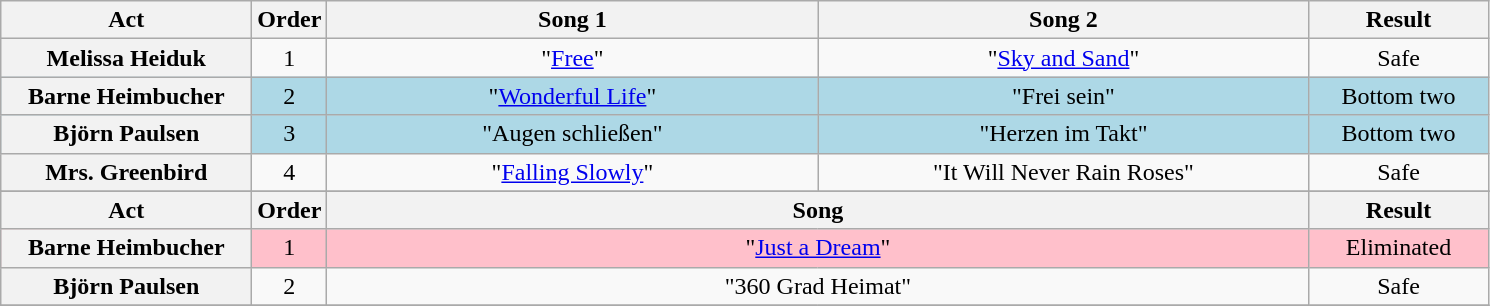<table class="wikitable plainrowheaders" style="text-align:center;">
<tr>
<th scope="col" style="width:10em;">Act</th>
<th scope="col">Order</th>
<th scope="col" style="width:20em;">Song 1</th>
<th scope="col" style="width:20em;">Song 2</th>
<th scope="col" style="width:7em;">Result</th>
</tr>
<tr>
<th scope="row">Melissa Heiduk</th>
<td>1</td>
<td>"<a href='#'>Free</a>"</td>
<td>"<a href='#'>Sky and Sand</a>"</td>
<td>Safe</td>
</tr>
<tr bgcolor="lightblue">
<th scope="row">Barne Heimbucher</th>
<td>2</td>
<td>"<a href='#'>Wonderful Life</a>"</td>
<td>"Frei sein"</td>
<td>Bottom two</td>
</tr>
<tr bgcolor="lightblue">
<th scope="row">Björn Paulsen</th>
<td>3</td>
<td>"Augen schließen"</td>
<td>"Herzen im Takt"</td>
<td>Bottom two</td>
</tr>
<tr>
<th scope="row">Mrs. Greenbird</th>
<td>4</td>
<td>"<a href='#'>Falling Slowly</a>"</td>
<td>"It Will Never Rain Roses"</td>
<td>Safe</td>
</tr>
<tr>
</tr>
<tr class="wikitable plainrowheaders" style="text-align:center;">
<th scope="col" style="width:10em;">Act</th>
<th scope="col">Order</th>
<th scope="col" style="width:20em;" colspan=2>Song</th>
<th scope="col" style="width:7em;">Result</th>
</tr>
<tr bgcolor=pink>
<th scope="row">Barne Heimbucher</th>
<td>1</td>
<td colspan=2>"<a href='#'>Just a Dream</a>"</td>
<td>Eliminated</td>
</tr>
<tr>
<th scope="row">Björn Paulsen</th>
<td>2</td>
<td colspan=2>"360 Grad Heimat"</td>
<td>Safe</td>
</tr>
<tr>
</tr>
</table>
